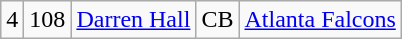<table class="wikitable" style="text-align:center">
<tr>
<td>4</td>
<td>108</td>
<td><a href='#'>Darren Hall</a></td>
<td>CB</td>
<td><a href='#'>Atlanta Falcons</a></td>
</tr>
</table>
